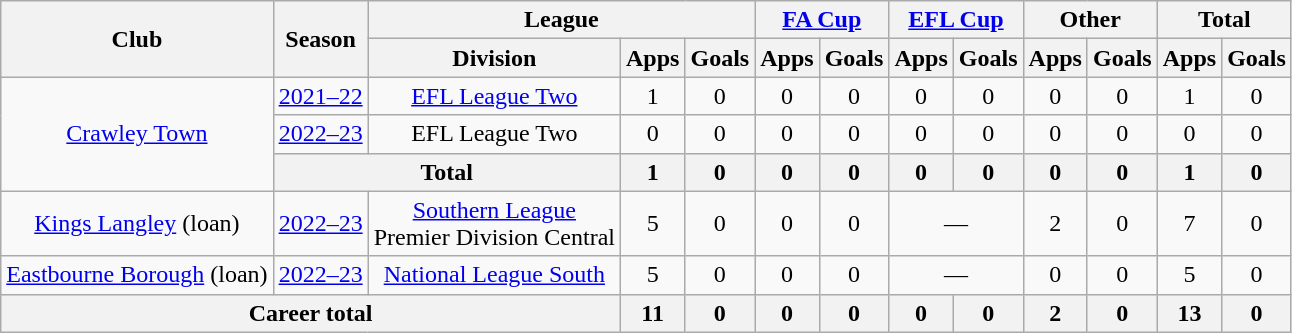<table class="wikitable" style="text-align:center;">
<tr>
<th rowspan="2">Club</th>
<th rowspan="2">Season</th>
<th colspan="3">League</th>
<th colspan="2"><a href='#'>FA Cup</a></th>
<th colspan="2"><a href='#'>EFL Cup</a></th>
<th colspan="2">Other</th>
<th colspan="2">Total</th>
</tr>
<tr>
<th>Division</th>
<th>Apps</th>
<th>Goals</th>
<th>Apps</th>
<th>Goals</th>
<th>Apps</th>
<th>Goals</th>
<th>Apps</th>
<th>Goals</th>
<th>Apps</th>
<th>Goals</th>
</tr>
<tr>
<td rowspan=3><a href='#'>Crawley Town</a></td>
<td><a href='#'>2021–22</a></td>
<td><a href='#'>EFL League Two</a></td>
<td>1</td>
<td>0</td>
<td>0</td>
<td>0</td>
<td>0</td>
<td>0</td>
<td>0</td>
<td>0</td>
<td>1</td>
<td>0</td>
</tr>
<tr>
<td><a href='#'>2022–23</a></td>
<td>EFL League Two</td>
<td>0</td>
<td>0</td>
<td>0</td>
<td>0</td>
<td>0</td>
<td>0</td>
<td>0</td>
<td>0</td>
<td>0</td>
<td>0</td>
</tr>
<tr>
<th colspan="2">Total</th>
<th>1</th>
<th>0</th>
<th>0</th>
<th>0</th>
<th>0</th>
<th>0</th>
<th>0</th>
<th>0</th>
<th>1</th>
<th>0</th>
</tr>
<tr>
<td><a href='#'>Kings Langley</a> (loan)</td>
<td><a href='#'>2022–23</a></td>
<td><a href='#'>Southern League</a><br>Premier Division Central</td>
<td>5</td>
<td>0</td>
<td>0</td>
<td>0</td>
<td colspan=2>—</td>
<td>2</td>
<td>0</td>
<td>7</td>
<td>0</td>
</tr>
<tr>
<td><a href='#'>Eastbourne Borough</a> (loan)</td>
<td><a href='#'>2022–23</a></td>
<td><a href='#'>National League South</a></td>
<td>5</td>
<td>0</td>
<td>0</td>
<td>0</td>
<td colspan=2>—</td>
<td>0</td>
<td>0</td>
<td>5</td>
<td>0</td>
</tr>
<tr>
<th colspan="3">Career total</th>
<th>11</th>
<th>0</th>
<th>0</th>
<th>0</th>
<th>0</th>
<th>0</th>
<th>2</th>
<th>0</th>
<th>13</th>
<th>0</th>
</tr>
</table>
